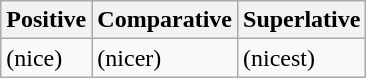<table class="wikitable">
<tr>
<th>Positive</th>
<th>Comparative</th>
<th>Superlative</th>
</tr>
<tr>
<td> (nice)</td>
<td> (nicer)</td>
<td> (nicest)</td>
</tr>
</table>
